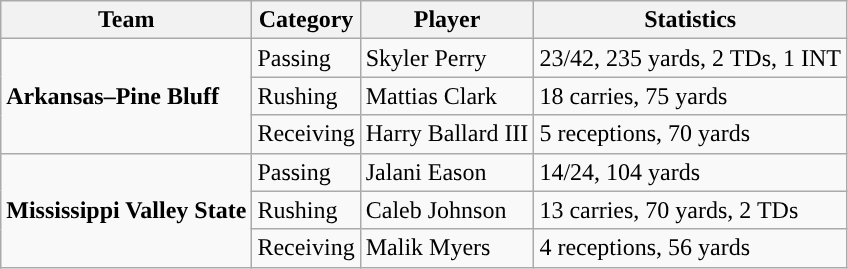<table class="wikitable" style="float: left;">
<tr>
<th>Team</th>
<th>Category</th>
<th>Player</th>
<th>Statistics</th>
</tr>
<tr>
<td rowspan=3><strong>Arkansas–Pine Bluff</strong></td>
<td>Passing</td>
<td>Skyler Perry</td>
<td>23/42, 235 yards, 2 TDs, 1 INT</td>
</tr>
<tr>
<td>Rushing</td>
<td>Mattias Clark</td>
<td>18 carries, 75 yards</td>
</tr>
<tr>
<td>Receiving</td>
<td>Harry Ballard III</td>
<td>5 receptions, 70 yards</td>
</tr>
<tr>
<td rowspan=3><strong>Mississippi Valley State</strong></td>
<td>Passing</td>
<td>Jalani Eason</td>
<td>14/24, 104 yards</td>
</tr>
<tr>
<td>Rushing</td>
<td>Caleb Johnson</td>
<td>13 carries, 70 yards, 2 TDs</td>
</tr>
<tr>
<td>Receiving</td>
<td>Malik Myers</td>
<td>4 receptions, 56 yards</td>
</tr>
</table>
